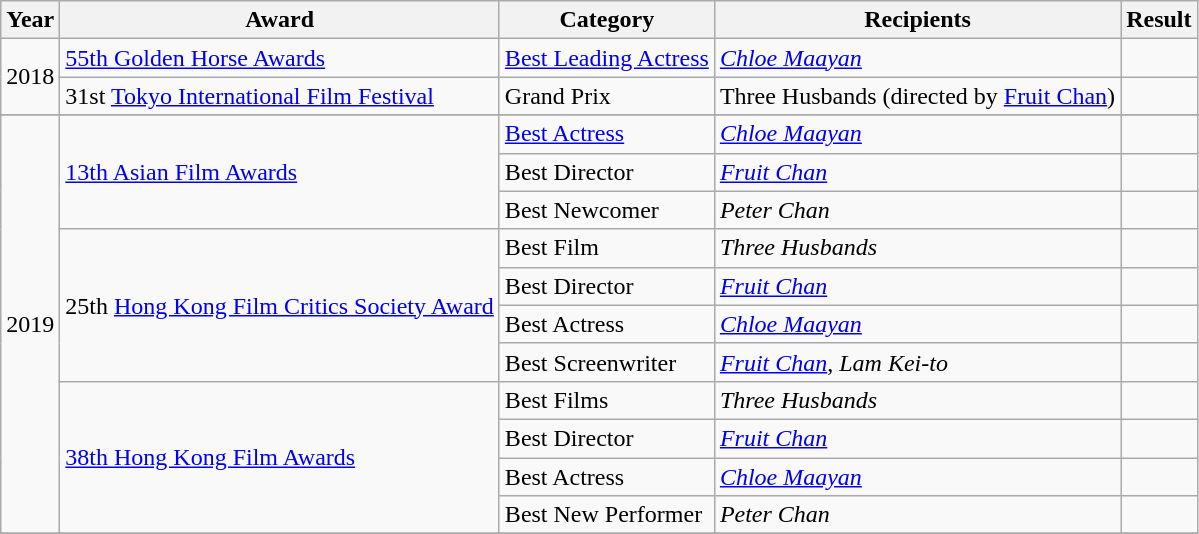<table class="wikitable">
<tr>
<th>Year</th>
<th>Award</th>
<th>Category</th>
<th>Recipients</th>
<th>Result</th>
</tr>
<tr>
<td rowspan=2>2018</td>
<td><a href='#'>55th Golden Horse Awards</a></td>
<td><a href='#'>Best Leading Actress</a></td>
<td><em><a href='#'>Chloe Maayan</a></em></td>
<td></td>
</tr>
<tr>
<td>31st <a href='#'>Tokyo International Film Festival</a></td>
<td>Grand Prix</td>
<td>Three Husbands (directed by <a href='#'>Fruit Chan</a>)</td>
<td></td>
</tr>
<tr>
</tr>
<tr>
<td rowspan=11>2019</td>
<td rowspan=3><a href='#'>13th Asian Film Awards</a></td>
<td><a href='#'>Best Actress</a></td>
<td><em><a href='#'>Chloe Maayan</a></em></td>
<td></td>
</tr>
<tr>
<td>Best Director</td>
<td><em><a href='#'>Fruit Chan</a></em></td>
<td></td>
</tr>
<tr>
<td>Best Newcomer</td>
<td><em>Peter Chan</em></td>
<td></td>
</tr>
<tr>
<td rowspan=4>25th <a href='#'>Hong Kong Film Critics Society Award</a></td>
<td>Best Film</td>
<td><em>Three Husbands</em></td>
<td></td>
</tr>
<tr>
<td>Best Director</td>
<td><em><a href='#'>Fruit Chan</a></em></td>
<td></td>
</tr>
<tr>
<td>Best Actress</td>
<td><em><a href='#'>Chloe Maayan</a></em></td>
<td></td>
</tr>
<tr>
<td>Best Screenwriter</td>
<td><em><a href='#'>Fruit Chan</a></em>, <em>Lam Kei-to</em></td>
<td></td>
</tr>
<tr>
<td rowspan=4><a href='#'>38th Hong Kong Film Awards</a></td>
<td>Best Films</td>
<td><em>Three Husbands</em></td>
<td></td>
</tr>
<tr>
<td>Best Director</td>
<td><em><a href='#'>Fruit Chan</a></em></td>
<td></td>
</tr>
<tr>
<td>Best Actress</td>
<td><em><a href='#'>Chloe Maayan</a></em></td>
<td></td>
</tr>
<tr>
<td>Best New Performer</td>
<td><em>Peter Chan </em></td>
<td></td>
</tr>
<tr>
</tr>
</table>
